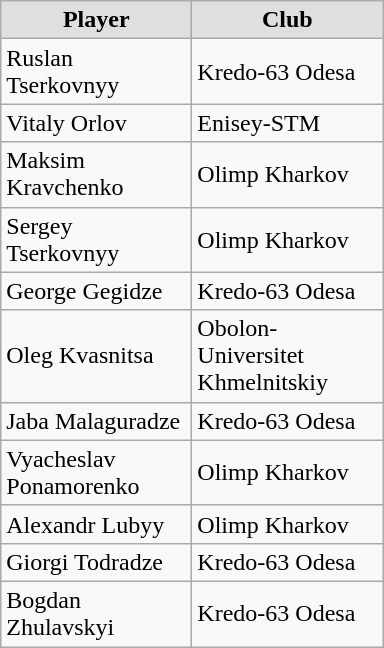<table class="wikitable">
<tr align="center" bgcolor="#dfdfdf">
<td width="120"><strong>Player</strong></td>
<td width="120"><strong>Club</strong></td>
</tr>
<tr align="left">
<td>Ruslan Tserkovnyy</td>
<td> Kredo-63 Odesa</td>
</tr>
<tr align="left">
<td>Vitaly Orlov</td>
<td> Enisey-STM</td>
</tr>
<tr align="left">
<td>Maksim Kravchenko</td>
<td> Olimp Kharkov</td>
</tr>
<tr align="left">
<td>Sergey Tserkovnyy</td>
<td> Olimp Kharkov</td>
</tr>
<tr align="left">
<td>George Gegidze</td>
<td> Kredo-63 Odesa</td>
</tr>
<tr align="left">
<td>Oleg Kvasnitsa</td>
<td> Obolon-Universitet Khmelnitskiy</td>
</tr>
<tr align="left">
<td>Jaba Malaguradze</td>
<td> Kredo-63 Odesa</td>
</tr>
<tr align="left">
<td>Vyacheslav Ponamorenko</td>
<td> Olimp Kharkov</td>
</tr>
<tr align="left">
<td>Alexandr Lubyy</td>
<td> Olimp Kharkov</td>
</tr>
<tr align="left">
<td>Giorgi Todradze</td>
<td> Kredo-63 Odesa</td>
</tr>
<tr align="left">
<td>Bogdan Zhulavskyi</td>
<td> Kredo-63 Odesa</td>
</tr>
</table>
